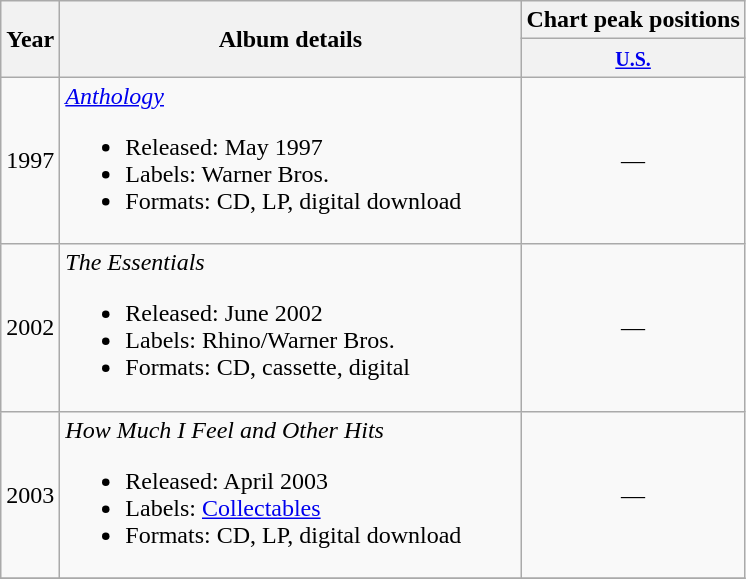<table class="wikitable" border="1">
<tr>
<th rowspan="2">Year</th>
<th rowspan="2" width="300">Album details</th>
<th colspan="1">Chart peak positions</th>
</tr>
<tr>
<th><small><a href='#'>U.S.</a></small></th>
</tr>
<tr>
<td>1997</td>
<td><em><a href='#'>Anthology</a></em><br><ul><li>Released: May 1997</li><li>Labels: Warner Bros.</li><li>Formats: CD, LP, digital download</li></ul></td>
<td align="center">—</td>
</tr>
<tr>
<td>2002</td>
<td><em>The Essentials</em><br><ul><li>Released: June 2002</li><li>Labels: Rhino/Warner Bros.</li><li>Formats: CD, cassette, digital</li></ul></td>
<td align="center">—</td>
</tr>
<tr>
<td>2003</td>
<td><em>How Much I Feel and Other Hits</em><br><ul><li>Released: April 2003</li><li>Labels: <a href='#'>Collectables</a></li><li>Formats: CD, LP, digital download</li></ul></td>
<td align="center">—</td>
</tr>
<tr>
</tr>
</table>
